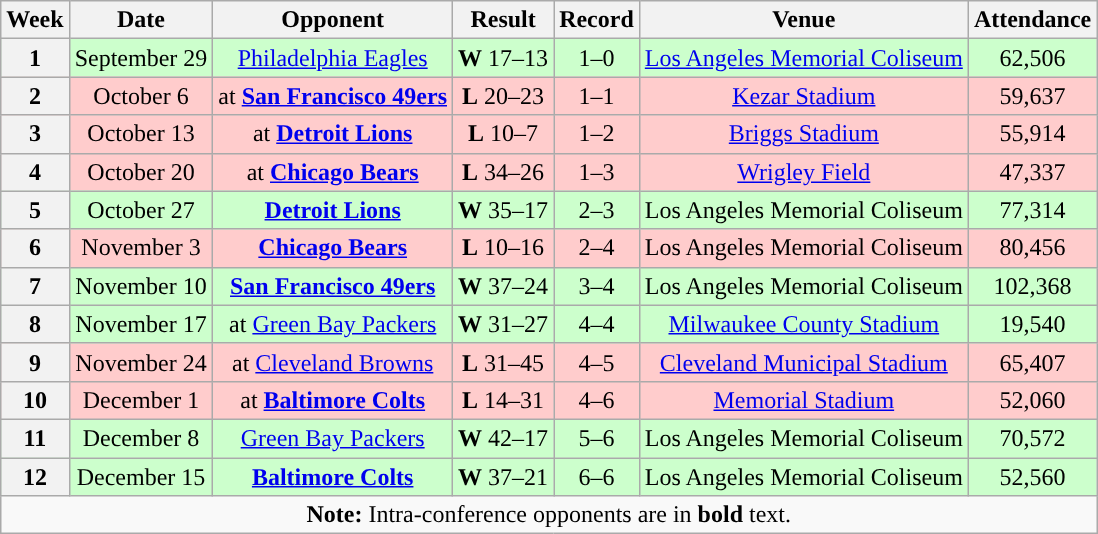<table class="wikitable" style="text-align:center">
<tr>
<th>Week</th>
<th>Date</th>
<th>Opponent</th>
<th>Result</th>
<th>Record</th>
<th>Venue</th>
<th>Attendance</th>
</tr>
<tr style="background:#cfc">
<th>1</th>
<td>September 29</td>
<td><a href='#'>Philadelphia Eagles</a></td>
<td><strong>W</strong> 17–13</td>
<td>1–0</td>
<td><a href='#'>Los Angeles Memorial Coliseum</a></td>
<td>62,506</td>
</tr>
<tr style="background:#fcc">
<th>2</th>
<td>October 6</td>
<td>at <strong><a href='#'>San Francisco 49ers</a></strong></td>
<td><strong>L</strong> 20–23</td>
<td>1–1</td>
<td><a href='#'>Kezar Stadium</a></td>
<td>59,637</td>
</tr>
<tr style="background:#fcc">
<th>3</th>
<td>October 13</td>
<td>at <strong><a href='#'>Detroit Lions</a></strong></td>
<td><strong>L</strong> 10–7</td>
<td>1–2</td>
<td><a href='#'>Briggs Stadium</a></td>
<td>55,914</td>
</tr>
<tr style="background:#fcc">
<th>4</th>
<td>October 20</td>
<td>at <strong><a href='#'>Chicago Bears</a></strong></td>
<td><strong>L</strong> 34–26</td>
<td>1–3</td>
<td><a href='#'>Wrigley Field</a></td>
<td>47,337</td>
</tr>
<tr style="background:#cfc">
<th>5</th>
<td>October 27</td>
<td><strong><a href='#'>Detroit Lions</a></strong></td>
<td><strong>W</strong> 35–17</td>
<td>2–3</td>
<td>Los Angeles Memorial Coliseum</td>
<td>77,314</td>
</tr>
<tr style="background:#fcc">
<th>6</th>
<td>November 3</td>
<td><strong><a href='#'>Chicago Bears</a></strong></td>
<td><strong>L</strong> 10–16</td>
<td>2–4</td>
<td>Los Angeles Memorial Coliseum</td>
<td>80,456</td>
</tr>
<tr style="background:#cfc">
<th>7</th>
<td>November 10</td>
<td><strong><a href='#'>San Francisco 49ers</a></strong></td>
<td><strong>W</strong> 37–24</td>
<td>3–4</td>
<td>Los Angeles Memorial Coliseum</td>
<td>102,368</td>
</tr>
<tr style="background:#cfc">
<th>8</th>
<td>November 17</td>
<td>at <a href='#'>Green Bay Packers</a></td>
<td><strong>W</strong> 31–27</td>
<td>4–4</td>
<td><a href='#'>Milwaukee County Stadium</a></td>
<td>19,540</td>
</tr>
<tr style="background:#fcc">
<th>9</th>
<td>November 24</td>
<td>at <a href='#'>Cleveland Browns</a></td>
<td><strong>L</strong> 31–45</td>
<td>4–5</td>
<td><a href='#'>Cleveland Municipal Stadium</a></td>
<td>65,407</td>
</tr>
<tr style="background:#fcc">
<th>10</th>
<td>December 1</td>
<td>at <strong><a href='#'>Baltimore Colts</a></strong></td>
<td><strong>L</strong> 14–31</td>
<td>4–6</td>
<td><a href='#'>Memorial Stadium</a></td>
<td>52,060</td>
</tr>
<tr style="background:#cfc">
<th>11</th>
<td>December 8</td>
<td><a href='#'>Green Bay Packers</a></td>
<td><strong>W</strong> 42–17</td>
<td>5–6</td>
<td>Los Angeles Memorial Coliseum</td>
<td>70,572</td>
</tr>
<tr style="background:#cfc">
<th>12</th>
<td>December 15</td>
<td><strong><a href='#'>Baltimore Colts</a></strong></td>
<td><strong>W</strong> 37–21</td>
<td>6–6</td>
<td>Los Angeles Memorial Coliseum</td>
<td>52,560</td>
</tr>
<tr>
<td colspan="8"><strong>Note:</strong> Intra-conference opponents are in <strong>bold</strong> text.</td>
</tr>
</table>
